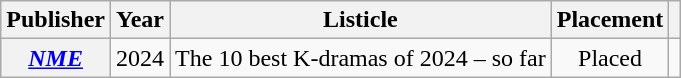<table class="wikitable plainrowheaders sortable" style="text-align:center">
<tr>
<th scope="col">Publisher</th>
<th scope="col">Year</th>
<th scope="col">Listicle</th>
<th scope="col">Placement</th>
<th scope="col" class="unsortable"></th>
</tr>
<tr>
<th scope="row"><em><a href='#'>NME</a></em></th>
<td>2024</td>
<td style="text-align:left">The 10 best K-dramas of 2024 – so far</td>
<td>Placed</td>
<td></td>
</tr>
</table>
